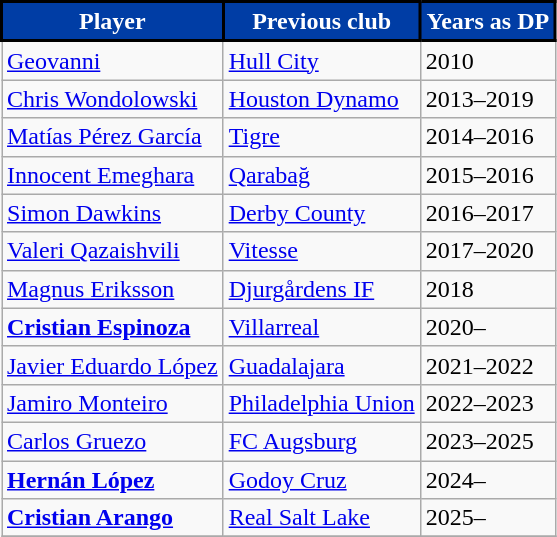<table class="wikitable" style="text-align:center">
<tr>
<th style="background:#003DA5; color:#FFFFFF; border:2px solid #000000;">Player</th>
<th style="background:#003DA5; color:#FFFFFF; border:2px solid #000000;">Previous club</th>
<th style="background:#003DA5; color:#FFFFFF; border:2px solid #000000;">Years as DP</th>
</tr>
<tr>
<td align=left> <a href='#'>Geovanni</a></td>
<td align=left> <a href='#'>Hull City</a></td>
<td align=left>2010</td>
</tr>
<tr>
<td align=left> <a href='#'>Chris Wondolowski</a></td>
<td align=left> <a href='#'>Houston Dynamo</a></td>
<td align=left>2013–2019</td>
</tr>
<tr>
<td align=left> <a href='#'>Matías Pérez García</a></td>
<td align=left> <a href='#'>Tigre</a></td>
<td align=left>2014–2016</td>
</tr>
<tr>
<td align=left> <a href='#'>Innocent Emeghara</a></td>
<td align=left> <a href='#'>Qarabağ</a></td>
<td align=left>2015–2016</td>
</tr>
<tr>
<td align=left> <a href='#'>Simon Dawkins</a></td>
<td align=left> <a href='#'>Derby County</a></td>
<td align=left>2016–2017</td>
</tr>
<tr>
<td align=left> <a href='#'>Valeri Qazaishvili</a></td>
<td align=left> <a href='#'>Vitesse</a></td>
<td align=left>2017–2020</td>
</tr>
<tr>
<td align=left> <a href='#'>Magnus Eriksson</a></td>
<td align=left> <a href='#'>Djurgårdens IF</a></td>
<td align=left>2018</td>
</tr>
<tr>
<td align=left> <strong><a href='#'>Cristian Espinoza</a></strong></td>
<td align=left> <a href='#'>Villarreal</a></td>
<td align=left>2020–</td>
</tr>
<tr>
<td align=left> <a href='#'>Javier Eduardo López</a></td>
<td align=left> <a href='#'>Guadalajara</a></td>
<td align=left>2021–2022</td>
</tr>
<tr>
<td align=left> <a href='#'>Jamiro Monteiro</a></td>
<td align=left> <a href='#'>Philadelphia Union</a></td>
<td align=left>2022–2023</td>
</tr>
<tr>
<td align=left> <a href='#'>Carlos Gruezo</a></td>
<td align=left> <a href='#'>FC Augsburg</a></td>
<td align=left>2023–2025</td>
</tr>
<tr>
<td align=left> <strong><a href='#'>Hernán López</a></strong></td>
<td align=left> <a href='#'>Godoy Cruz</a></td>
<td align=left>2024–</td>
</tr>
<tr>
<td align=left> <strong><a href='#'>Cristian Arango</a></strong></td>
<td align=left> <a href='#'>Real Salt Lake</a></td>
<td align=left>2025–</td>
</tr>
<tr>
</tr>
</table>
